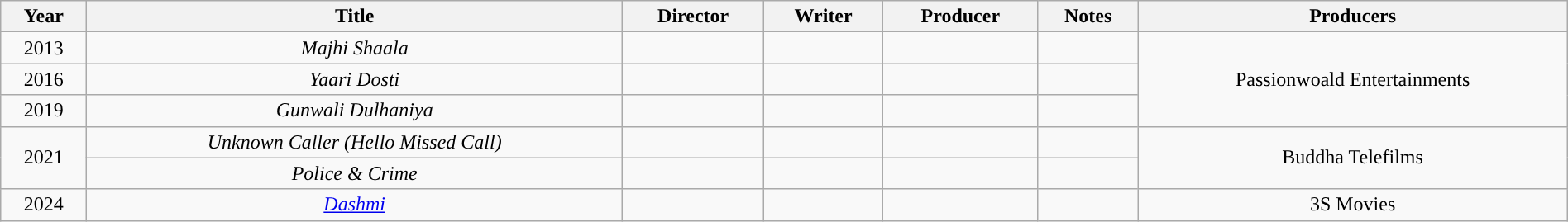<table class="wikitable sortable" style="width: 100%; text-align: center;">
<tr>
<th scope="col">Year</th>
<th scope="col">Title</th>
<th scope="col">Director</th>
<th scope="col">Writer</th>
<th scope="col">Producer</th>
<th scope="col" class="unsortable">Notes</th>
<th scope="col">Producers</th>
</tr>
<tr>
<td>2013</td>
<td style="text-align: center;"><em>Majhi Shaala</em></td>
<td></td>
<td></td>
<td></td>
<td style="text-align: center;"></td>
<td rowspan="3">Passionwoald Entertainments</td>
</tr>
<tr>
<td>2016</td>
<td style="text-align: center;"><em>Yaari Dosti</em></td>
<td></td>
<td></td>
<td></td>
<td style="text-align: center;"></td>
</tr>
<tr>
<td>2019</td>
<td style="text-align: center;"><em>Gunwali Dulhaniya</em></td>
<td></td>
<td></td>
<td></td>
<td style="text-align: center;"></td>
</tr>
<tr>
<td rowspan="2">2021</td>
<td style="text-align: center;"><em>Unknown Caller (Hello Missed Call)</em></td>
<td></td>
<td></td>
<td></td>
<td style="text-align: center;"></td>
<td rowspan="2">Buddha Telefilms</td>
</tr>
<tr>
<td style="text-align: center;"><em>Police & Crime</em></td>
<td></td>
<td></td>
<td></td>
<td style="text-align: center;"></td>
</tr>
<tr>
<td>2024</td>
<td style="text-align: center;"><em><a href='#'>Dashmi</a></em></td>
<td></td>
<td></td>
<td></td>
<td style="text-align: center;"></td>
<td>3S Movies</td>
</tr>
</table>
